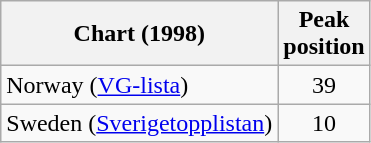<table class="wikitable">
<tr>
<th>Chart (1998)</th>
<th>Peak<br>position</th>
</tr>
<tr>
<td>Norway (<a href='#'>VG-lista</a>)</td>
<td align="center">39</td>
</tr>
<tr>
<td>Sweden (<a href='#'>Sverigetopplistan</a>)</td>
<td align="center">10</td>
</tr>
</table>
